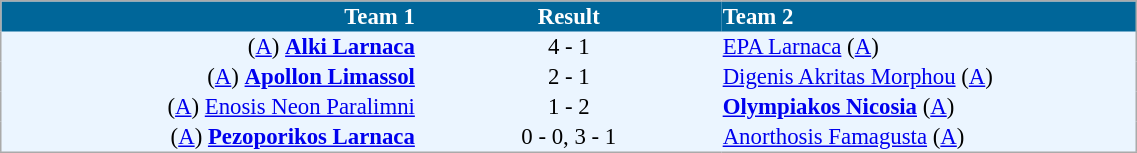<table cellspacing="0" style="background: #EBF5FF; border: 1px #aaa solid; border-collapse: collapse; font-size: 95%;" width=60%>
<tr bgcolor=#006699 style="color:white;">
<th width=30% align="right">Team 1</th>
<th width=22% align="center">Result</th>
<th width=30% align="left">Team 2</th>
</tr>
<tr>
<td align=right>(<a href='#'>A</a>) <strong><a href='#'>Alki Larnaca</a></strong></td>
<td align=center>4 - 1</td>
<td align=left><a href='#'>EPA Larnaca</a> (<a href='#'>A</a>)</td>
</tr>
<tr>
<td align=right>(<a href='#'>A</a>) <strong><a href='#'>Apollon Limassol</a></strong></td>
<td align=center>2 - 1</td>
<td align=left><a href='#'>Digenis Akritas Morphou</a> (<a href='#'>A</a>)</td>
</tr>
<tr>
<td align=right>(<a href='#'>A</a>) <a href='#'>Enosis Neon Paralimni</a></td>
<td align=center>1 - 2</td>
<td align=left><strong><a href='#'>Olympiakos Nicosia</a></strong> (<a href='#'>A</a>)</td>
</tr>
<tr>
<td align=right>(<a href='#'>A</a>) <strong><a href='#'>Pezoporikos Larnaca</a></strong></td>
<td align=center>0 - 0, 3 - 1</td>
<td align=left><a href='#'>Anorthosis Famagusta</a> (<a href='#'>A</a>)</td>
</tr>
<tr>
</tr>
</table>
